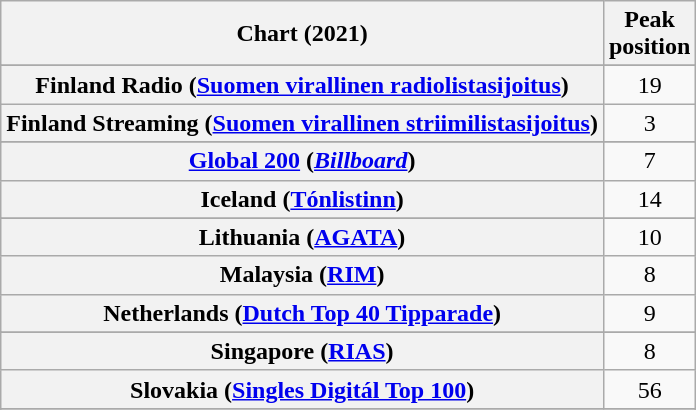<table class="wikitable sortable plainrowheaders" style="text-align:center">
<tr>
<th scope="col">Chart (2021)</th>
<th scope="col">Peak<br>position</th>
</tr>
<tr>
</tr>
<tr>
</tr>
<tr>
</tr>
<tr>
</tr>
<tr>
</tr>
<tr>
</tr>
<tr>
<th scope="row">Finland Radio (<a href='#'>Suomen virallinen radiolistasijoitus</a>)</th>
<td>19</td>
</tr>
<tr>
<th scope="row">Finland Streaming (<a href='#'>Suomen virallinen striimilistasijoitus</a>)</th>
<td>3</td>
</tr>
<tr>
</tr>
<tr>
<th scope="row"><a href='#'>Global 200</a> (<em><a href='#'>Billboard</a></em>)</th>
<td>7</td>
</tr>
<tr>
<th scope="row">Iceland (<a href='#'>Tónlistinn</a>)</th>
<td>14</td>
</tr>
<tr>
</tr>
<tr>
<th scope="row">Lithuania (<a href='#'>AGATA</a>)</th>
<td>10</td>
</tr>
<tr>
<th scope="row">Malaysia (<a href='#'>RIM</a>)</th>
<td>8</td>
</tr>
<tr>
<th scope="row">Netherlands (<a href='#'>Dutch Top 40 Tipparade</a>)</th>
<td>9</td>
</tr>
<tr>
</tr>
<tr>
</tr>
<tr>
</tr>
<tr>
</tr>
<tr>
<th scope="row">Singapore (<a href='#'>RIAS</a>)</th>
<td>8</td>
</tr>
<tr>
<th scope="row">Slovakia (<a href='#'>Singles Digitál Top 100</a>)</th>
<td>56</td>
</tr>
<tr>
</tr>
<tr>
</tr>
<tr>
</tr>
<tr>
</tr>
<tr>
</tr>
<tr>
</tr>
<tr>
</tr>
<tr>
</tr>
<tr>
</tr>
</table>
